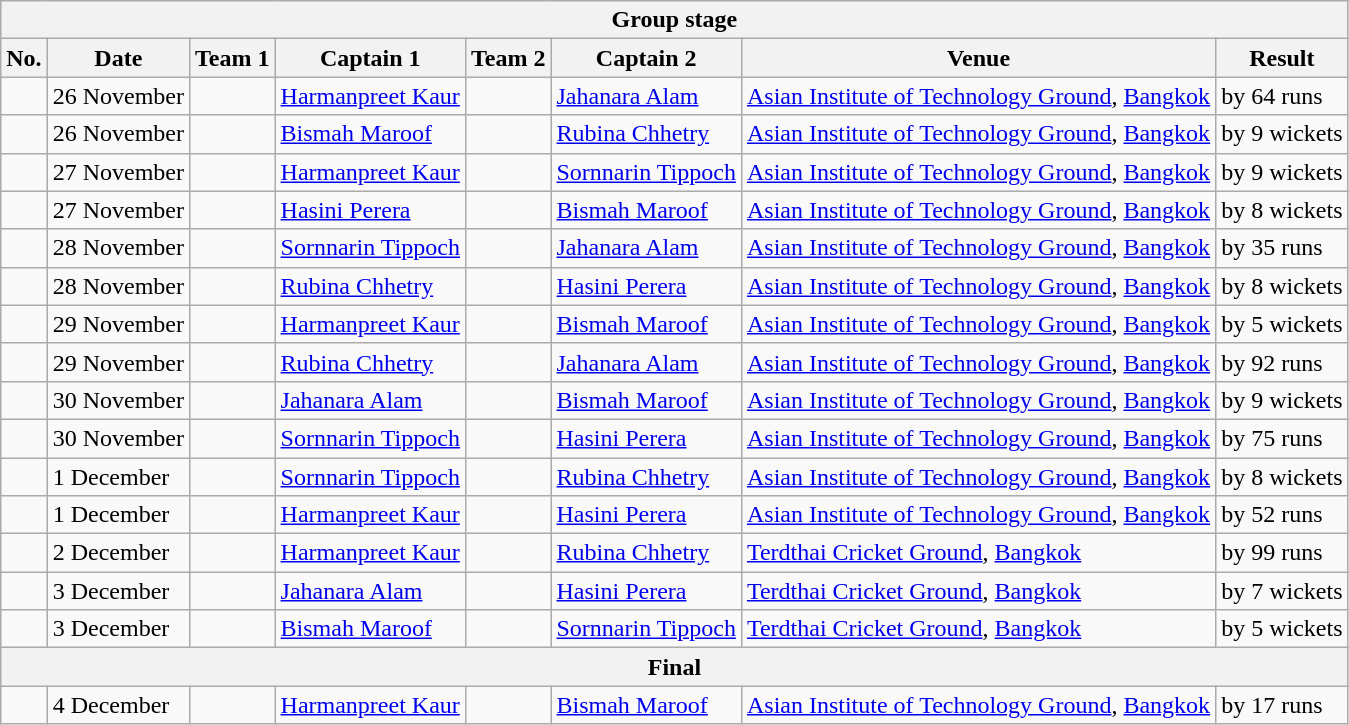<table class="wikitable">
<tr>
<th colspan="8">Group stage</th>
</tr>
<tr>
<th>No.</th>
<th>Date</th>
<th>Team 1</th>
<th>Captain 1</th>
<th>Team 2</th>
<th>Captain 2</th>
<th>Venue</th>
<th>Result</th>
</tr>
<tr>
<td></td>
<td>26 November</td>
<td></td>
<td><a href='#'>Harmanpreet Kaur</a></td>
<td></td>
<td><a href='#'>Jahanara Alam</a></td>
<td><a href='#'>Asian Institute of Technology Ground</a>, <a href='#'>Bangkok</a></td>
<td> by 64 runs</td>
</tr>
<tr>
<td></td>
<td>26 November</td>
<td></td>
<td><a href='#'>Bismah Maroof</a></td>
<td></td>
<td><a href='#'>Rubina Chhetry</a></td>
<td><a href='#'>Asian Institute of Technology Ground</a>, <a href='#'>Bangkok</a></td>
<td> by 9 wickets</td>
</tr>
<tr>
<td></td>
<td>27 November</td>
<td></td>
<td><a href='#'>Harmanpreet Kaur</a></td>
<td></td>
<td><a href='#'>Sornnarin Tippoch</a></td>
<td><a href='#'>Asian Institute of Technology Ground</a>, <a href='#'>Bangkok</a></td>
<td> by 9 wickets</td>
</tr>
<tr>
<td></td>
<td>27 November</td>
<td></td>
<td><a href='#'>Hasini Perera</a></td>
<td></td>
<td><a href='#'>Bismah Maroof</a></td>
<td><a href='#'>Asian Institute of Technology Ground</a>, <a href='#'>Bangkok</a></td>
<td> by 8 wickets</td>
</tr>
<tr>
<td></td>
<td>28 November</td>
<td></td>
<td><a href='#'>Sornnarin Tippoch</a></td>
<td></td>
<td><a href='#'>Jahanara Alam</a></td>
<td><a href='#'>Asian Institute of Technology Ground</a>, <a href='#'>Bangkok</a></td>
<td> by 35 runs</td>
</tr>
<tr>
<td></td>
<td>28 November</td>
<td></td>
<td><a href='#'>Rubina Chhetry</a></td>
<td></td>
<td><a href='#'>Hasini Perera</a></td>
<td><a href='#'>Asian Institute of Technology Ground</a>, <a href='#'>Bangkok</a></td>
<td> by 8 wickets</td>
</tr>
<tr>
<td></td>
<td>29 November</td>
<td></td>
<td><a href='#'>Harmanpreet Kaur</a></td>
<td></td>
<td><a href='#'>Bismah Maroof</a></td>
<td><a href='#'>Asian Institute of Technology Ground</a>, <a href='#'>Bangkok</a></td>
<td> by 5 wickets</td>
</tr>
<tr>
<td></td>
<td>29 November</td>
<td></td>
<td><a href='#'>Rubina Chhetry</a></td>
<td></td>
<td><a href='#'>Jahanara Alam</a></td>
<td><a href='#'>Asian Institute of Technology Ground</a>, <a href='#'>Bangkok</a></td>
<td> by 92 runs</td>
</tr>
<tr>
<td></td>
<td>30 November</td>
<td></td>
<td><a href='#'>Jahanara Alam</a></td>
<td></td>
<td><a href='#'>Bismah Maroof</a></td>
<td><a href='#'>Asian Institute of Technology Ground</a>, <a href='#'>Bangkok</a></td>
<td> by 9 wickets</td>
</tr>
<tr>
<td></td>
<td>30 November</td>
<td></td>
<td><a href='#'>Sornnarin Tippoch</a></td>
<td></td>
<td><a href='#'>Hasini Perera</a></td>
<td><a href='#'>Asian Institute of Technology Ground</a>, <a href='#'>Bangkok</a></td>
<td> by 75 runs</td>
</tr>
<tr>
<td></td>
<td>1 December</td>
<td></td>
<td><a href='#'>Sornnarin Tippoch</a></td>
<td></td>
<td><a href='#'>Rubina Chhetry</a></td>
<td><a href='#'>Asian Institute of Technology Ground</a>, <a href='#'>Bangkok</a></td>
<td> by 8 wickets</td>
</tr>
<tr>
<td></td>
<td>1 December</td>
<td></td>
<td><a href='#'>Harmanpreet Kaur</a></td>
<td></td>
<td><a href='#'>Hasini Perera</a></td>
<td><a href='#'>Asian Institute of Technology Ground</a>, <a href='#'>Bangkok</a></td>
<td> by 52 runs</td>
</tr>
<tr>
<td></td>
<td>2 December</td>
<td></td>
<td><a href='#'>Harmanpreet Kaur</a></td>
<td></td>
<td><a href='#'>Rubina Chhetry</a></td>
<td><a href='#'>Terdthai Cricket Ground</a>, <a href='#'>Bangkok</a></td>
<td> by 99 runs</td>
</tr>
<tr>
<td></td>
<td>3 December</td>
<td></td>
<td><a href='#'>Jahanara Alam</a></td>
<td></td>
<td><a href='#'>Hasini Perera</a></td>
<td><a href='#'>Terdthai Cricket Ground</a>, <a href='#'>Bangkok</a></td>
<td> by 7 wickets</td>
</tr>
<tr>
<td></td>
<td>3 December</td>
<td></td>
<td><a href='#'>Bismah Maroof</a></td>
<td></td>
<td><a href='#'>Sornnarin Tippoch</a></td>
<td><a href='#'>Terdthai Cricket Ground</a>, <a href='#'>Bangkok</a></td>
<td> by 5 wickets</td>
</tr>
<tr>
<th colspan="8">Final</th>
</tr>
<tr>
<td></td>
<td>4 December</td>
<td></td>
<td><a href='#'>Harmanpreet Kaur</a></td>
<td></td>
<td><a href='#'>Bismah Maroof</a></td>
<td><a href='#'>Asian Institute of Technology Ground</a>, <a href='#'>Bangkok</a></td>
<td> by 17 runs</td>
</tr>
</table>
